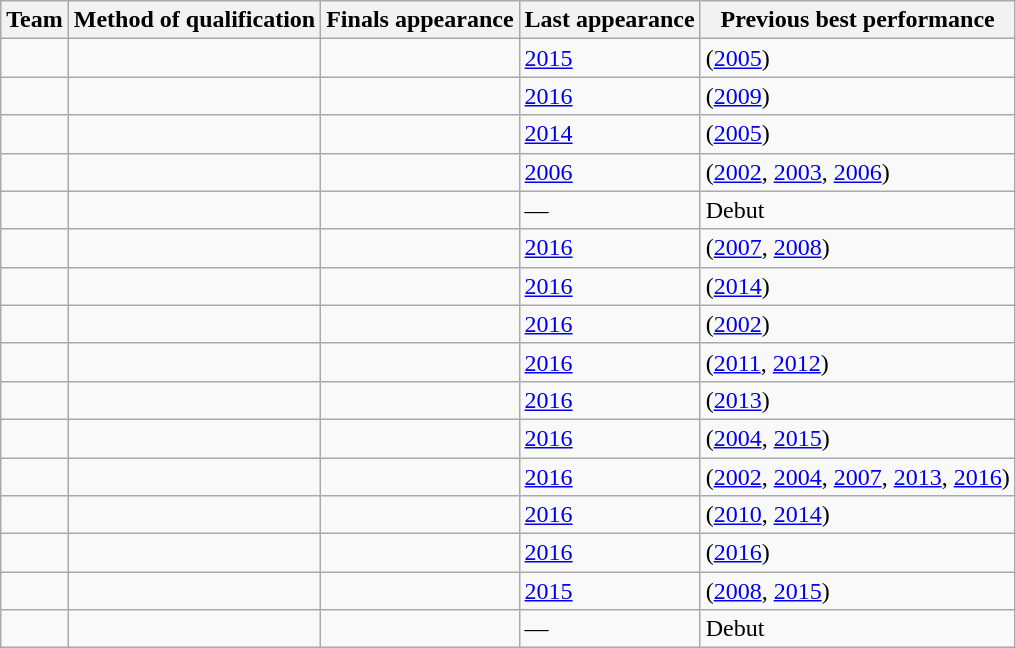<table class="wikitable sortable">
<tr>
<th>Team</th>
<th>Method of qualification</th>
<th>Finals appearance</th>
<th>Last appearance</th>
<th>Previous best performance</th>
</tr>
<tr>
<td></td>
<td></td>
<td></td>
<td><a href='#'>2015</a></td>
<td> (<a href='#'>2005</a>)</td>
</tr>
<tr>
<td></td>
<td></td>
<td></td>
<td><a href='#'>2016</a></td>
<td> (<a href='#'>2009</a>)</td>
</tr>
<tr>
<td></td>
<td></td>
<td></td>
<td><a href='#'>2014</a></td>
<td> (<a href='#'>2005</a>)</td>
</tr>
<tr>
<td></td>
<td></td>
<td></td>
<td><a href='#'>2006</a></td>
<td> (<a href='#'>2002</a>, <a href='#'>2003</a>, <a href='#'>2006</a>)</td>
</tr>
<tr>
<td></td>
<td></td>
<td></td>
<td>—</td>
<td>Debut</td>
</tr>
<tr>
<td></td>
<td></td>
<td></td>
<td><a href='#'>2016</a></td>
<td> (<a href='#'>2007</a>, <a href='#'>2008</a>)</td>
</tr>
<tr>
<td></td>
<td></td>
<td></td>
<td><a href='#'>2016</a></td>
<td> (<a href='#'>2014</a>)</td>
</tr>
<tr>
<td></td>
<td></td>
<td></td>
<td><a href='#'>2016</a></td>
<td> (<a href='#'>2002</a>)</td>
</tr>
<tr>
<td></td>
<td></td>
<td></td>
<td><a href='#'>2016</a></td>
<td> (<a href='#'>2011</a>, <a href='#'>2012</a>)</td>
</tr>
<tr>
<td></td>
<td></td>
<td></td>
<td><a href='#'>2016</a></td>
<td> (<a href='#'>2013</a>)</td>
</tr>
<tr>
<td></td>
<td></td>
<td></td>
<td><a href='#'>2016</a></td>
<td> (<a href='#'>2004</a>, <a href='#'>2015</a>)</td>
</tr>
<tr>
<td></td>
<td></td>
<td></td>
<td><a href='#'>2016</a></td>
<td> (<a href='#'>2002</a>, <a href='#'>2004</a>, <a href='#'>2007</a>, <a href='#'>2013</a>, <a href='#'>2016</a>)</td>
</tr>
<tr>
<td></td>
<td></td>
<td></td>
<td><a href='#'>2016</a></td>
<td> (<a href='#'>2010</a>, <a href='#'>2014</a>)</td>
</tr>
<tr>
<td></td>
<td></td>
<td></td>
<td><a href='#'>2016</a></td>
<td> (<a href='#'>2016</a>)</td>
</tr>
<tr>
<td></td>
<td></td>
<td></td>
<td><a href='#'>2015</a></td>
<td> (<a href='#'>2008</a>, <a href='#'>2015</a>)</td>
</tr>
<tr>
<td></td>
<td></td>
<td></td>
<td>—</td>
<td>Debut</td>
</tr>
</table>
